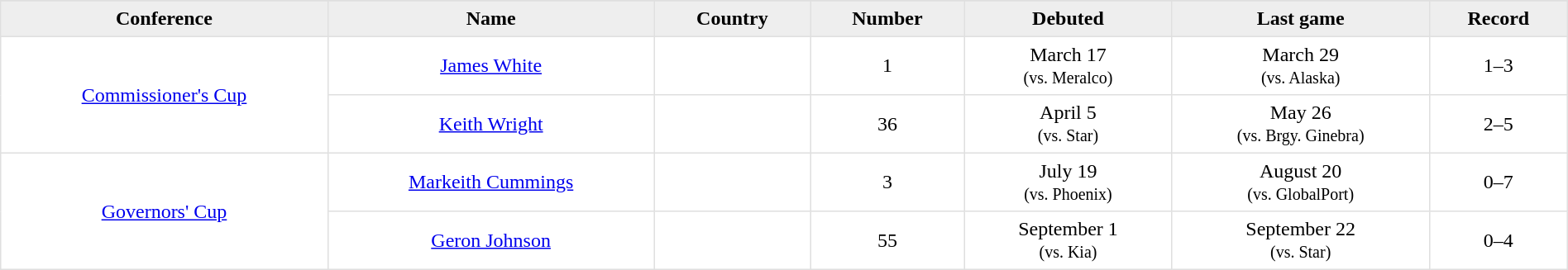<table border=1 style="border-collapse:collapse; text-align: center; width: 100%" bordercolor="#DFDFDF"  cellpadding="5">
<tr>
</tr>
<tr bgcolor="eeeeee">
<th>Conference</th>
<th>Name</th>
<th>Country</th>
<th>Number</th>
<th>Debuted</th>
<th>Last game</th>
<th>Record</th>
</tr>
<tr>
<td rowspan=2><a href='#'>Commissioner's Cup</a></td>
<td><a href='#'>James White</a></td>
<td></td>
<td>1</td>
<td>March 17<br><small>(vs. Meralco)</small></td>
<td>March 29<br><small>(vs. Alaska)</small></td>
<td>1–3</td>
</tr>
<tr>
<td><a href='#'>Keith Wright</a></td>
<td></td>
<td>36</td>
<td>April 5<br><small>(vs. Star)</small></td>
<td>May 26<br><small>(vs. Brgy. Ginebra)</small></td>
<td>2–5</td>
</tr>
<tr>
<td rowspan=2><a href='#'>Governors' Cup</a></td>
<td><a href='#'>Markeith Cummings</a></td>
<td></td>
<td>3</td>
<td>July 19<br><small>(vs. Phoenix)</small></td>
<td>August 20<br><small>(vs. GlobalPort)</small></td>
<td>0–7</td>
</tr>
<tr>
<td><a href='#'>Geron Johnson</a></td>
<td></td>
<td>55</td>
<td>September 1<br><small>(vs. Kia)</small></td>
<td>September 22<br><small>(vs. Star)</small></td>
<td>0–4</td>
</tr>
</table>
